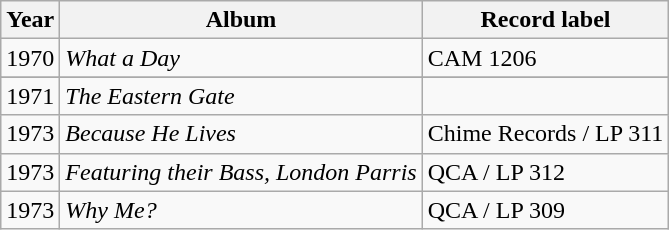<table class="wikitable sortable">
<tr>
<th>Year</th>
<th>Album</th>
<th>Record label</th>
</tr>
<tr>
<td>1970</td>
<td data-sort-value="What A Day"><em>What a Day</em></td>
<td>CAM 1206</td>
</tr>
<tr>
</tr>
<tr>
<td>1971</td>
<td data-sort-value="Eastern Gate, The"><em>The Eastern Gate</em></td>
<td></td>
</tr>
<tr>
<td>1973</td>
<td><em>Because He Lives</em></td>
<td>Chime Records / LP 311</td>
</tr>
<tr>
<td>1973</td>
<td><em>Featuring their Bass, London Parris</em></td>
<td>QCA / LP 312</td>
</tr>
<tr>
<td>1973</td>
<td><em>Why Me?</em></td>
<td>QCA / LP 309</td>
</tr>
</table>
